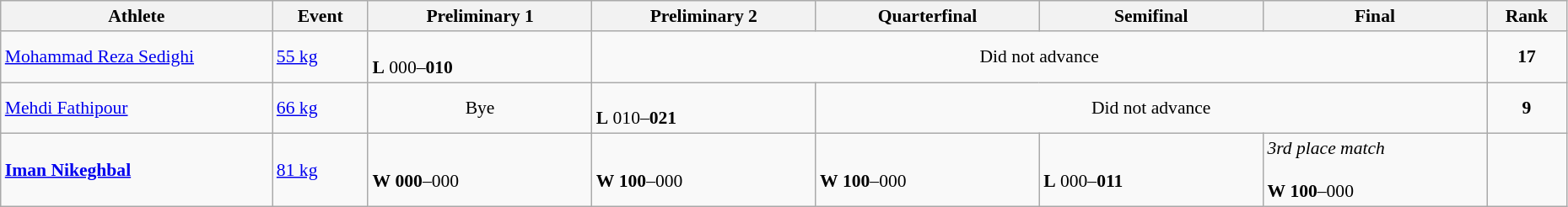<table class="wikitable" width="98%" style="text-align:left; font-size:90%">
<tr>
<th width="17%">Athlete</th>
<th width="6%">Event</th>
<th width="14%">Preliminary 1</th>
<th width="14%">Preliminary 2</th>
<th width="14%">Quarterfinal</th>
<th width="14%">Semifinal</th>
<th width="14%">Final</th>
<th width="5%">Rank</th>
</tr>
<tr>
<td><a href='#'>Mohammad Reza Sedighi</a></td>
<td><a href='#'>55 kg</a></td>
<td><br><strong>L</strong> 000–<strong>010</strong></td>
<td colspan=4 align=center>Did not advance</td>
<td align=center><strong>17</strong></td>
</tr>
<tr>
<td><a href='#'>Mehdi Fathipour</a></td>
<td><a href='#'>66 kg</a></td>
<td align=center>Bye</td>
<td><br><strong>L</strong> 010–<strong>021</strong></td>
<td colspan=3 align=center>Did not advance</td>
<td align=center><strong>9</strong></td>
</tr>
<tr>
<td><strong><a href='#'>Iman Nikeghbal</a></strong></td>
<td><a href='#'>81 kg</a></td>
<td><br><strong>W</strong> <strong>000</strong>–000</td>
<td><br><strong>W</strong> <strong>100</strong>–000</td>
<td><br><strong>W</strong> <strong>100</strong>–000</td>
<td><br><strong>L</strong> 000–<strong>011</strong></td>
<td><em>3rd place match</em><br><br><strong>W</strong> <strong>100</strong>–000</td>
<td align=center></td>
</tr>
</table>
